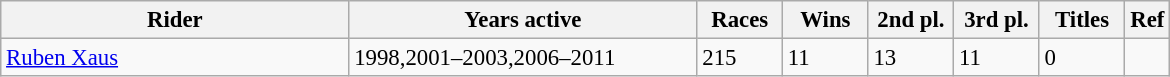<table class="wikitable" style="font-size:95%;">
<tr>
<th width="225">Rider</th>
<th width="225">Years active</th>
<th width="50">Races</th>
<th width="50">Wins</th>
<th width="50">2nd pl.</th>
<th width="50">3rd pl.</th>
<th width="50">Titles</th>
<th>Ref</th>
</tr>
<tr>
<td> <a href='#'>Ruben Xaus</a></td>
<td>1998,2001–2003,2006–2011</td>
<td>215</td>
<td>11</td>
<td>13</td>
<td>11</td>
<td>0</td>
<td></td>
</tr>
</table>
